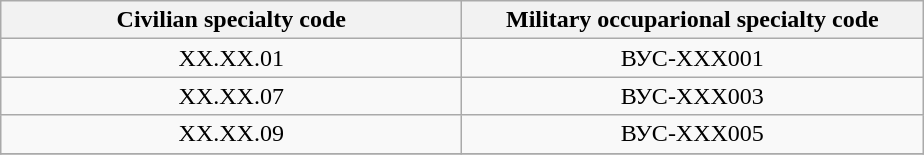<table class="wikitable">
<tr>
<th style="text-align: center; width: 300px;">Civilian specialty code</th>
<th style="text-align: center; width: 300px;">Military occuparional specialty code</th>
</tr>
<tr>
<td style="text-align: center; width: 300px;">XX.XX.01</td>
<td style="text-align: center; width: 300px;">ВУС-XXX001</td>
</tr>
<tr>
<td style="text-align: center; width: 300px;">XX.XX.07</td>
<td style="text-align: center; width: 300px;">ВУС-XXX003</td>
</tr>
<tr>
<td style="text-align: center; width: 300px;">XX.XX.09</td>
<td style="text-align: center; width: 300px;">ВУС-XXX005</td>
</tr>
<tr>
</tr>
</table>
